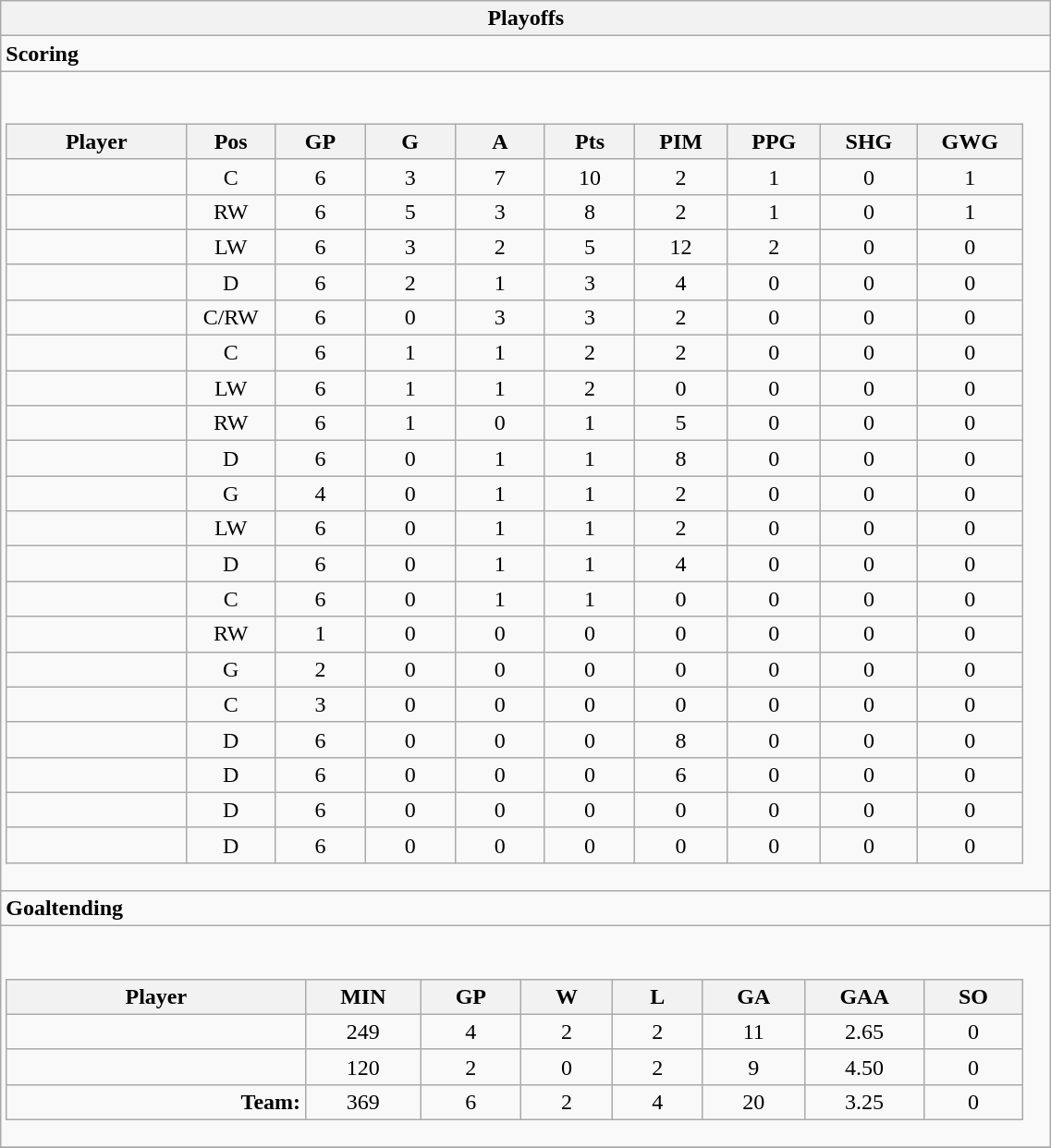<table class="wikitable collapsible " width="60%" border="1">
<tr>
<th>Playoffs</th>
</tr>
<tr>
<td class="tocccolors"><strong>Scoring</strong></td>
</tr>
<tr>
<td><br><table class="wikitable sortable">
<tr ALIGN="center">
<th bgcolor="#DDDDFF" width="10%">Player</th>
<th bgcolor="#DDDDFF" width="3%" title="Position">Pos</th>
<th bgcolor="#DDDDFF" width="5%" title="Games played">GP</th>
<th bgcolor="#DDDDFF" width="5%" title="Goals">G</th>
<th bgcolor="#DDDDFF" width="5%" title="Assists">A</th>
<th bgcolor="#DDDDFF" width="5%" title="Points">Pts</th>
<th bgcolor="#DDDDFF" width="5%" title="Penalties in Minutes">PIM</th>
<th bgcolor="#DDDDFF" width="5%" title="Power play goals">PPG</th>
<th bgcolor="#DDDDFF" width="5%" title="Short-handed goals">SHG</th>
<th bgcolor="#DDDDFF" width="5%" title="Game-winning goals">GWG</th>
</tr>
<tr align="center">
<td align="right"></td>
<td>C</td>
<td>6</td>
<td>3</td>
<td>7</td>
<td>10</td>
<td>2</td>
<td>1</td>
<td>0</td>
<td>1</td>
</tr>
<tr align="center">
<td align="right"></td>
<td>RW</td>
<td>6</td>
<td>5</td>
<td>3</td>
<td>8</td>
<td>2</td>
<td>1</td>
<td>0</td>
<td>1</td>
</tr>
<tr align="center">
<td align="right"></td>
<td>LW</td>
<td>6</td>
<td>3</td>
<td>2</td>
<td>5</td>
<td>12</td>
<td>2</td>
<td>0</td>
<td>0</td>
</tr>
<tr align="center">
<td align="right"></td>
<td>D</td>
<td>6</td>
<td>2</td>
<td>1</td>
<td>3</td>
<td>4</td>
<td>0</td>
<td>0</td>
<td>0</td>
</tr>
<tr align="center">
<td align="right"></td>
<td>C/RW</td>
<td>6</td>
<td>0</td>
<td>3</td>
<td>3</td>
<td>2</td>
<td>0</td>
<td>0</td>
<td>0</td>
</tr>
<tr align="center">
<td align="right"></td>
<td>C</td>
<td>6</td>
<td>1</td>
<td>1</td>
<td>2</td>
<td>2</td>
<td>0</td>
<td>0</td>
<td>0</td>
</tr>
<tr align="center">
<td align="right"></td>
<td>LW</td>
<td>6</td>
<td>1</td>
<td>1</td>
<td>2</td>
<td>0</td>
<td>0</td>
<td>0</td>
<td>0</td>
</tr>
<tr align="center">
<td align="right"></td>
<td>RW</td>
<td>6</td>
<td>1</td>
<td>0</td>
<td>1</td>
<td>5</td>
<td>0</td>
<td>0</td>
<td>0</td>
</tr>
<tr align="center">
<td align="right"></td>
<td>D</td>
<td>6</td>
<td>0</td>
<td>1</td>
<td>1</td>
<td>8</td>
<td>0</td>
<td>0</td>
<td>0</td>
</tr>
<tr align="center">
<td align="right"></td>
<td>G</td>
<td>4</td>
<td>0</td>
<td>1</td>
<td>1</td>
<td>2</td>
<td>0</td>
<td>0</td>
<td>0</td>
</tr>
<tr align="center">
<td align="right"></td>
<td>LW</td>
<td>6</td>
<td>0</td>
<td>1</td>
<td>1</td>
<td>2</td>
<td>0</td>
<td>0</td>
<td>0</td>
</tr>
<tr align="center">
<td align="right"></td>
<td>D</td>
<td>6</td>
<td>0</td>
<td>1</td>
<td>1</td>
<td>4</td>
<td>0</td>
<td>0</td>
<td>0</td>
</tr>
<tr align="center">
<td align="right"></td>
<td>C</td>
<td>6</td>
<td>0</td>
<td>1</td>
<td>1</td>
<td>0</td>
<td>0</td>
<td>0</td>
<td>0</td>
</tr>
<tr align="center">
<td align="right"></td>
<td>RW</td>
<td>1</td>
<td>0</td>
<td>0</td>
<td>0</td>
<td>0</td>
<td>0</td>
<td>0</td>
<td>0</td>
</tr>
<tr align="center">
<td align="right"></td>
<td>G</td>
<td>2</td>
<td>0</td>
<td>0</td>
<td>0</td>
<td>0</td>
<td>0</td>
<td>0</td>
<td>0</td>
</tr>
<tr align="center">
<td align="right"></td>
<td>C</td>
<td>3</td>
<td>0</td>
<td>0</td>
<td>0</td>
<td>0</td>
<td>0</td>
<td>0</td>
<td>0</td>
</tr>
<tr align="center">
<td align="right"></td>
<td>D</td>
<td>6</td>
<td>0</td>
<td>0</td>
<td>0</td>
<td>8</td>
<td>0</td>
<td>0</td>
<td>0</td>
</tr>
<tr align="center">
<td align="right"></td>
<td>D</td>
<td>6</td>
<td>0</td>
<td>0</td>
<td>0</td>
<td>6</td>
<td>0</td>
<td>0</td>
<td>0</td>
</tr>
<tr align="center">
<td align="right"></td>
<td>D</td>
<td>6</td>
<td>0</td>
<td>0</td>
<td>0</td>
<td>0</td>
<td>0</td>
<td>0</td>
<td>0</td>
</tr>
<tr align="center">
<td align="right"></td>
<td>D</td>
<td>6</td>
<td>0</td>
<td>0</td>
<td>0</td>
<td>0</td>
<td>0</td>
<td>0</td>
<td>0</td>
</tr>
</table>
</td>
</tr>
<tr>
<td class="toccolors"><strong>Goaltending</strong></td>
</tr>
<tr>
<td><br><table class="wikitable sortable">
<tr>
<th bgcolor="#DDDDFF" width="10%">Player</th>
<th width="3%" bgcolor="#DDDDFF" title="Minutes played">MIN</th>
<th width="3%" bgcolor="#DDDDFF" title="Games played in">GP</th>
<th width="3%" bgcolor="#DDDDFF" title="Wins">W</th>
<th width="3%" bgcolor="#DDDDFF"title="Losses">L</th>
<th width="3%" bgcolor="#DDDDFF" title="Goals against">GA</th>
<th width="3%" bgcolor="#DDDDFF" title="Goals against average">GAA</th>
<th width="3%" bgcolor="#DDDDFF" title="Shut-outs">SO</th>
</tr>
<tr align="center">
<td align="right"></td>
<td>249</td>
<td>4</td>
<td>2</td>
<td>2</td>
<td>11</td>
<td>2.65</td>
<td>0</td>
</tr>
<tr align="center">
<td align="right"></td>
<td>120</td>
<td>2</td>
<td>0</td>
<td>2</td>
<td>9</td>
<td>4.50</td>
<td>0</td>
</tr>
<tr align="center">
<td align="right"><strong>Team:</strong></td>
<td>369</td>
<td>6</td>
<td>2</td>
<td>4</td>
<td>20</td>
<td>3.25</td>
<td>0</td>
</tr>
</table>
</td>
</tr>
<tr>
</tr>
</table>
